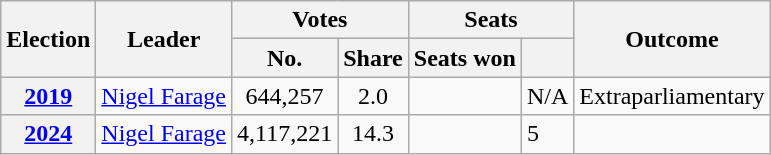<table class="wikitable">
<tr>
<th rowspan="2">Election</th>
<th rowspan="2">Leader</th>
<th colspan="2">Votes</th>
<th colspan="2">Seats</th>
<th rowspan="2">Outcome</th>
</tr>
<tr>
<th>No.</th>
<th>Share</th>
<th>Seats won</th>
<th></th>
</tr>
<tr>
<th><a href='#'>2019</a></th>
<td><a href='#'>Nigel Farage</a></td>
<td style="text-align:center;">644,257</td>
<td style="text-align:center;">2.0</td>
<td style="text-align:center;"></td>
<td>N/A</td>
<td>Extraparliamentary</td>
</tr>
<tr>
<th><a href='#'>2024</a></th>
<td><a href='#'>Nigel Farage</a></td>
<td style="text-align:center;">4,117,221</td>
<td style="text-align:center;">14.3</td>
<td style="text-align:center;"></td>
<td> 5</td>
<td></td>
</tr>
</table>
